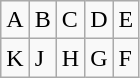<table class="wikitable">
<tr>
<td>A</td>
<td>B</td>
<td>C</td>
<td>D</td>
<td>E</td>
</tr>
<tr>
<td>K</td>
<td>J</td>
<td>H</td>
<td>G</td>
<td>F</td>
</tr>
</table>
